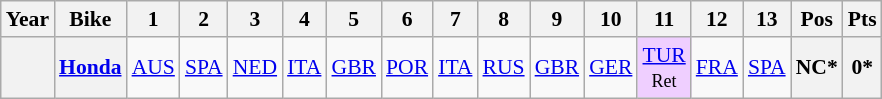<table class="wikitable" style="text-align:center; font-size:90%">
<tr>
<th>Year</th>
<th>Bike</th>
<th>1</th>
<th>2</th>
<th>3</th>
<th>4</th>
<th>5</th>
<th>6</th>
<th>7</th>
<th>8</th>
<th>9</th>
<th>10</th>
<th>11</th>
<th>12</th>
<th>13</th>
<th>Pos</th>
<th>Pts</th>
</tr>
<tr>
<th align="left"></th>
<th align="left"><a href='#'>Honda</a></th>
<td><a href='#'>AUS</a></td>
<td><a href='#'>SPA</a></td>
<td><a href='#'>NED</a></td>
<td><a href='#'>ITA</a></td>
<td><a href='#'>GBR</a></td>
<td><a href='#'>POR</a></td>
<td><a href='#'>ITA</a></td>
<td><a href='#'>RUS</a></td>
<td><a href='#'>GBR</a></td>
<td><a href='#'>GER</a></td>
<td style="background:#efcfff;"><a href='#'>TUR</a><br><small>Ret</small></td>
<td><a href='#'>FRA</a></td>
<td><a href='#'>SPA</a></td>
<th>NC*</th>
<th>0*</th>
</tr>
</table>
